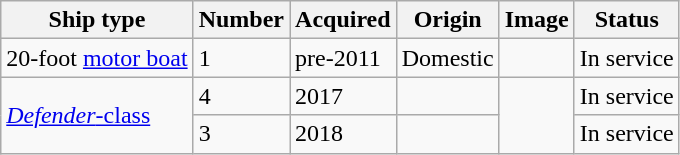<table class="wikitable">
<tr>
<th>Ship type</th>
<th>Number</th>
<th>Acquired</th>
<th>Origin</th>
<th>Image</th>
<th>Status</th>
</tr>
<tr>
<td>20-foot <a href='#'>motor boat</a></td>
<td>1</td>
<td>pre-2011</td>
<td>Domestic</td>
<td></td>
<td>In service</td>
</tr>
<tr>
<td rowspan="2"><a href='#'><em>Defender</em>-class</a></td>
<td>4</td>
<td>2017</td>
<td></td>
<td rowspan="2"></td>
<td>In service</td>
</tr>
<tr>
<td>3</td>
<td>2018</td>
<td></td>
<td>In service</td>
</tr>
</table>
